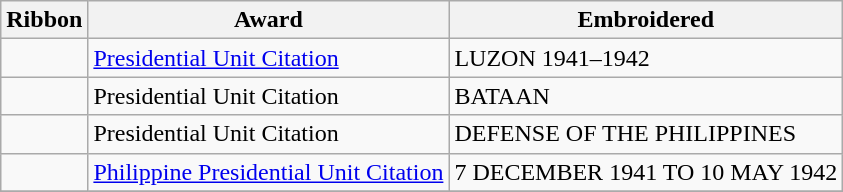<table class="wikitable">
<tr>
<th>Ribbon</th>
<th>Award</th>
<th>Embroidered</th>
</tr>
<tr>
<td></td>
<td><a href='#'>Presidential Unit Citation</a></td>
<td>LUZON 1941–1942</td>
</tr>
<tr>
<td></td>
<td>Presidential Unit Citation</td>
<td>BATAAN</td>
</tr>
<tr>
<td></td>
<td>Presidential Unit Citation</td>
<td>DEFENSE OF THE PHILIPPINES</td>
</tr>
<tr>
<td></td>
<td><a href='#'>Philippine Presidential Unit Citation</a></td>
<td>7 DECEMBER 1941 TO 10 MAY 1942</td>
</tr>
<tr>
</tr>
</table>
